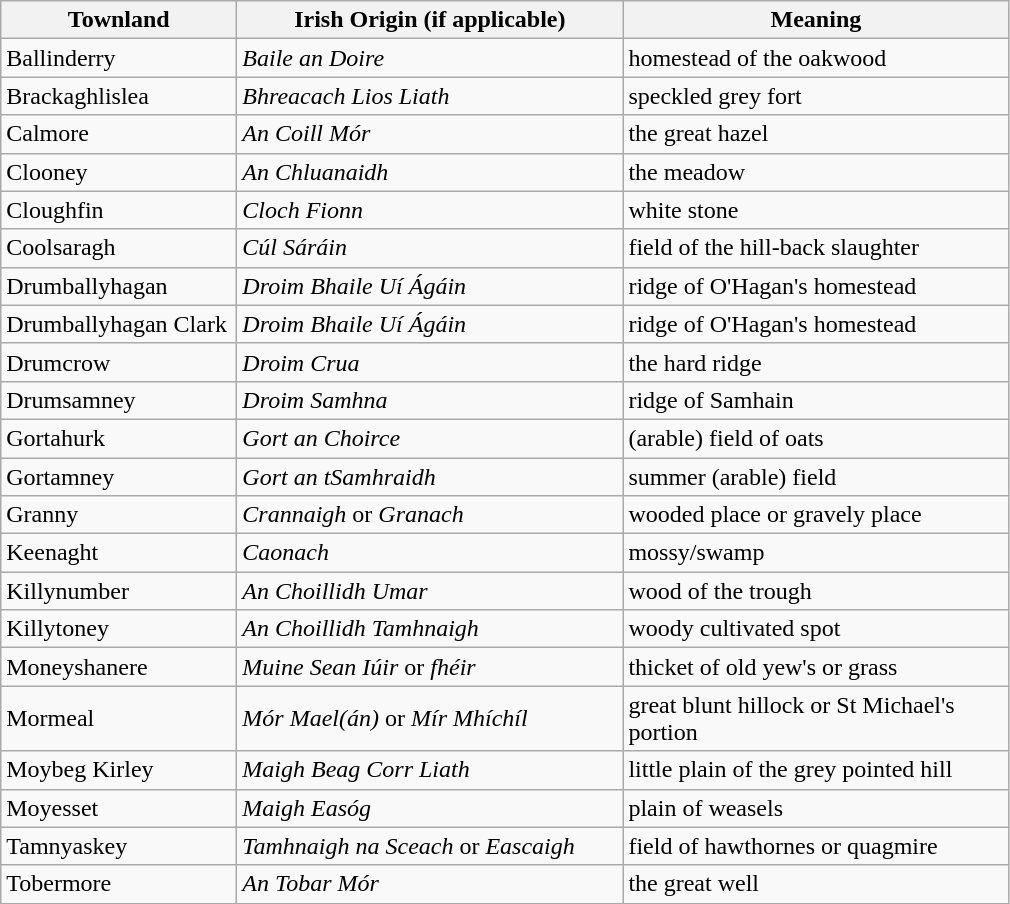<table class="wikitable" style="border:1px solid darkgray;">
<tr>
<th width="150">Townland</th>
<th width="250">Irish Origin (if applicable)</th>
<th width="250">Meaning</th>
</tr>
<tr>
<td>Ballinderry</td>
<td><em>Baile an Doire</em></td>
<td>homestead of the oakwood</td>
</tr>
<tr>
<td>Brackaghlislea</td>
<td><em>Bhreacach Lios Liath</em></td>
<td>speckled grey fort</td>
</tr>
<tr>
<td>Calmore</td>
<td><em>An Coill Mór</em></td>
<td>the great hazel</td>
</tr>
<tr>
<td>Clooney</td>
<td><em>An Chluanaidh</em></td>
<td>the meadow</td>
</tr>
<tr>
<td>Cloughfin</td>
<td><em>Cloch Fionn</em></td>
<td>white stone</td>
</tr>
<tr>
<td>Coolsaragh</td>
<td><em>Cúl Sáráin</em></td>
<td>field of the hill-back slaughter</td>
</tr>
<tr>
<td>Drumballyhagan</td>
<td><em>Droim Bhaile Uí Ágáin</em></td>
<td>ridge of O'Hagan's homestead</td>
</tr>
<tr>
<td>Drumballyhagan Clark</td>
<td><em>Droim Bhaile Uí Ágáin</em></td>
<td>ridge of O'Hagan's homestead</td>
</tr>
<tr>
<td>Drumcrow</td>
<td><em>Droim Crua</em></td>
<td>the hard ridge</td>
</tr>
<tr>
<td>Drumsamney</td>
<td><em>Droim Samhna</em></td>
<td>ridge of Samhain</td>
</tr>
<tr>
<td>Gortahurk</td>
<td><em>Gort an Choirce</em></td>
<td>(arable) field of oats</td>
</tr>
<tr>
<td>Gortamney</td>
<td><em>Gort an tSamhraidh</em></td>
<td>summer (arable) field</td>
</tr>
<tr>
<td>Granny</td>
<td><em>Crannaigh</em> or <em>Granach</em></td>
<td>wooded place or gravely place</td>
</tr>
<tr>
<td>Keenaght</td>
<td><em>Caonach</em></td>
<td>mossy/swamp</td>
</tr>
<tr>
<td>Killynumber</td>
<td><em>An Choillidh Umar</em></td>
<td>wood of the trough</td>
</tr>
<tr>
<td>Killytoney</td>
<td><em>An Choillidh Tamhnaigh</em></td>
<td>woody cultivated spot</td>
</tr>
<tr>
<td>Moneyshanere</td>
<td><em>Muine Sean Iúir</em> or <em>fhéir</em></td>
<td>thicket of old yew's or grass</td>
</tr>
<tr>
<td>Mormeal</td>
<td><em>Mór Mael(án)</em> or <em>Mír Mhíchíl</em></td>
<td>great blunt hillock or St Michael's portion</td>
</tr>
<tr>
<td>Moybeg Kirley</td>
<td><em>Maigh Beag Corr Liath</em></td>
<td>little plain of the grey pointed hill</td>
</tr>
<tr>
<td>Moyesset</td>
<td><em>Maigh Easóg</em></td>
<td>plain of weasels</td>
</tr>
<tr>
<td>Tamnyaskey</td>
<td><em>Tamhnaigh na Sceach</em> or <em>Eascaigh</em></td>
<td>field of hawthornes or quagmire</td>
</tr>
<tr>
<td>Tobermore</td>
<td><em>An Tobar Mór</em></td>
<td>the great well</td>
</tr>
</table>
